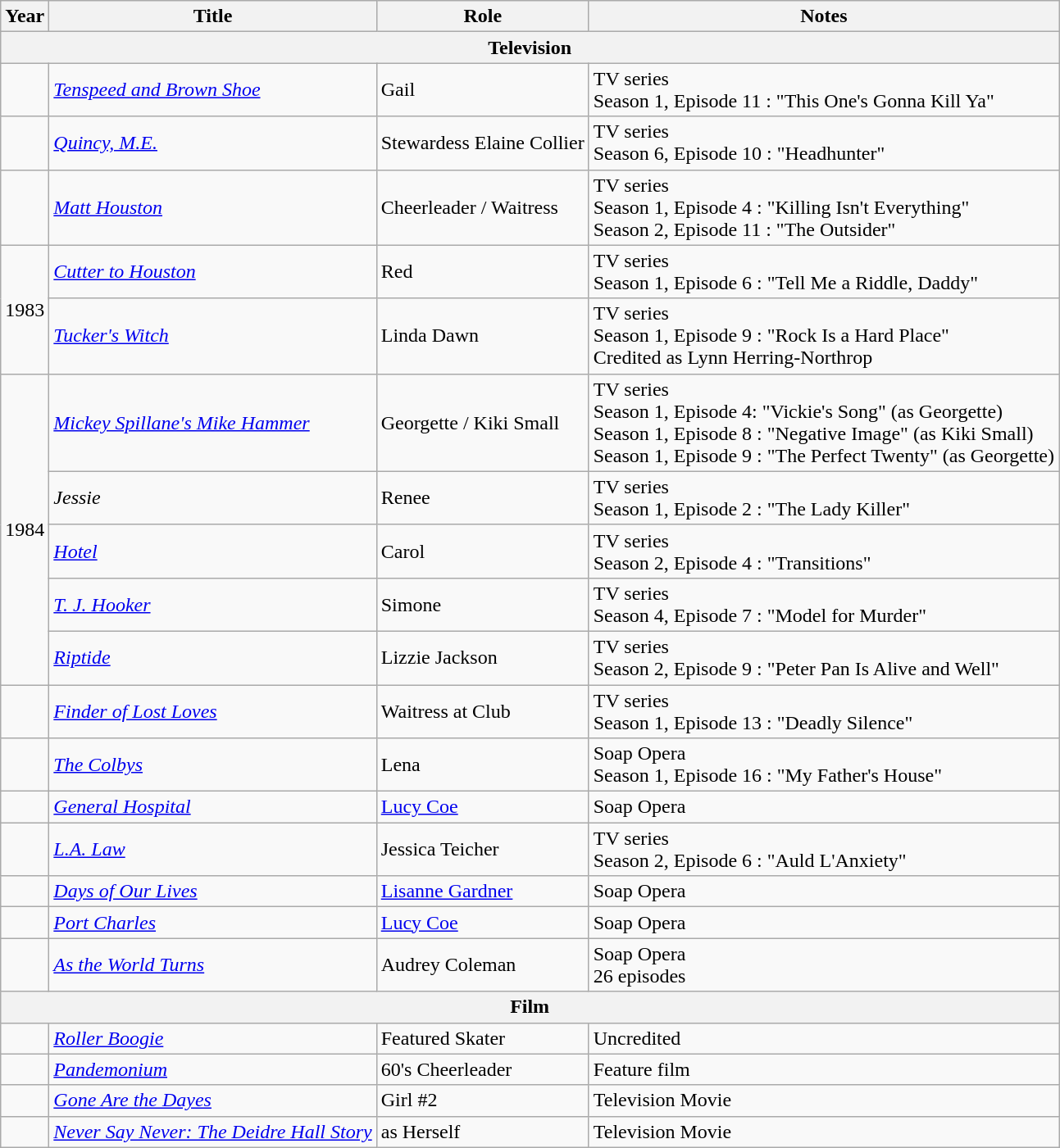<table class="wikitable sortable">
<tr>
<th scope="col">Year</th>
<th scope="col">Title</th>
<th scope="col">Role</th>
<th scope="col" class="unsortable">Notes</th>
</tr>
<tr>
<th colspan="4">Television</th>
</tr>
<tr>
<td></td>
<td><em><a href='#'>Tenspeed and Brown Shoe</a></em></td>
<td>Gail</td>
<td>TV series <br> Season 1, Episode 11 :  "This One's Gonna Kill Ya"</td>
</tr>
<tr>
<td></td>
<td><em><a href='#'>Quincy, M.E.</a></em></td>
<td>Stewardess Elaine Collier</td>
<td>TV series <br> Season 6, Episode 10 : "Headhunter"</td>
</tr>
<tr>
<td></td>
<td><em><a href='#'>Matt Houston</a></em></td>
<td>Cheerleader / Waitress</td>
<td>TV series <br> Season 1, Episode 4 : "Killing Isn't Everything" <br>  Season 2, Episode 11 : "The Outsider"</td>
</tr>
<tr>
<td rowspan=2 style="text-align:center">1983</td>
<td><em><a href='#'>Cutter to Houston</a></em></td>
<td>Red</td>
<td>TV series <br>  Season 1, Episode 6 : "Tell Me a Riddle, Daddy"</td>
</tr>
<tr>
<td><em><a href='#'>Tucker's Witch</a></em></td>
<td>Linda Dawn</td>
<td>TV series <br> Season 1, Episode 9 : "Rock Is a Hard Place"  <br> Credited as Lynn Herring-Northrop</td>
</tr>
<tr>
<td rowspan=5 style="text-align:center">1984</td>
<td><em><a href='#'>Mickey Spillane's Mike Hammer</a></em></td>
<td>Georgette / Kiki Small</td>
<td>TV series <br> Season 1, Episode 4:  "Vickie's Song" (as Georgette)  <br> Season 1, Episode 8 : "Negative Image" (as Kiki Small) <br> Season 1, Episode 9 : "The Perfect Twenty" (as Georgette) <br></td>
</tr>
<tr>
<td><em>Jessie</em></td>
<td>Renee</td>
<td>TV series <br> Season 1, Episode 2 : "The Lady Killer"</td>
</tr>
<tr>
<td><em><a href='#'>Hotel</a></em></td>
<td>Carol</td>
<td>TV series <br> Season 2, Episode 4 : "Transitions"</td>
</tr>
<tr>
<td><em><a href='#'>T. J. Hooker</a></em></td>
<td>Simone</td>
<td>TV series <br> Season 4, Episode 7  : "Model for Murder"</td>
</tr>
<tr>
<td><em><a href='#'>Riptide</a></em></td>
<td>Lizzie Jackson</td>
<td>TV series <br> Season 2, Episode 9  : "Peter Pan Is Alive and Well"</td>
</tr>
<tr>
<td></td>
<td><em><a href='#'>Finder of Lost Loves</a></em></td>
<td>Waitress at Club</td>
<td>TV series <br>  Season 1, Episode 13 : "Deadly Silence"</td>
</tr>
<tr>
<td></td>
<td><em><a href='#'>The Colbys</a></em></td>
<td>Lena</td>
<td>Soap Opera <br>  Season 1, Episode 16  : "My Father's House"</td>
</tr>
<tr>
<td></td>
<td><em><a href='#'>General Hospital</a></em></td>
<td><a href='#'>Lucy Coe</a></td>
<td>Soap Opera</td>
</tr>
<tr>
<td></td>
<td><em><a href='#'>L.A. Law</a></em></td>
<td>Jessica Teicher</td>
<td>TV series <br>  Season 2, Episode 6  : "Auld L'Anxiety"</td>
</tr>
<tr>
<td></td>
<td><em><a href='#'>Days of Our Lives</a></em></td>
<td><a href='#'>Lisanne Gardner</a></td>
<td>Soap Opera</td>
</tr>
<tr>
<td></td>
<td><em><a href='#'>Port Charles</a></em></td>
<td><a href='#'>Lucy Coe</a></td>
<td>Soap Opera</td>
</tr>
<tr>
<td></td>
<td><em><a href='#'>As the World Turns</a></em></td>
<td>Audrey Coleman</td>
<td>Soap Opera <br> 26 episodes</td>
</tr>
<tr>
<th colspan="4">Film</th>
</tr>
<tr>
<td></td>
<td><em><a href='#'>Roller Boogie</a></em></td>
<td>Featured Skater</td>
<td>Uncredited</td>
</tr>
<tr>
<td></td>
<td><em><a href='#'>Pandemonium</a></em></td>
<td>60's Cheerleader</td>
<td>Feature film</td>
</tr>
<tr>
<td></td>
<td><em><a href='#'>Gone Are the Dayes</a></em></td>
<td>Girl #2</td>
<td>Television Movie</td>
</tr>
<tr>
<td></td>
<td><em><a href='#'>Never Say Never: The Deidre Hall Story</a></em></td>
<td>as Herself</td>
<td>Television Movie</td>
</tr>
</table>
